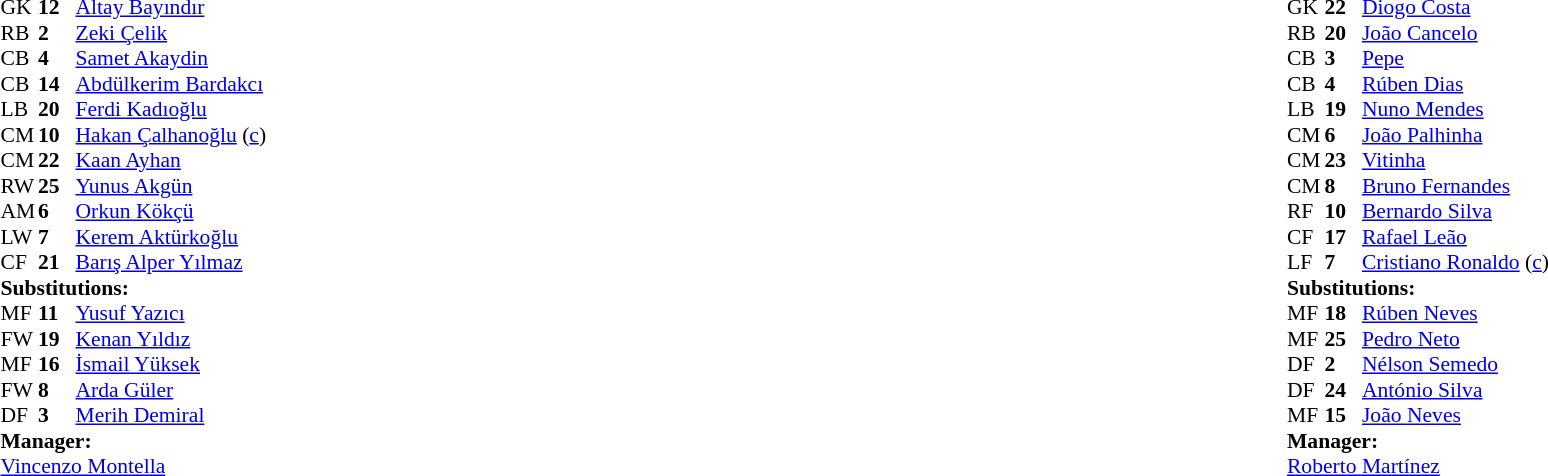<table width="100%">
<tr>
<td valign="top" width="40%"><br><table style="font-size:90%" cellspacing="0" cellpadding="0">
<tr>
<th width=25></th>
<th width=25></th>
</tr>
<tr>
<td>GK</td>
<td><strong>12</strong></td>
<td><a href='#'>Altay Bayındır</a></td>
</tr>
<tr>
<td>RB</td>
<td><strong>2</strong></td>
<td><a href='#'>Zeki Çelik</a></td>
<td></td>
</tr>
<tr>
<td>CB</td>
<td><strong>4</strong></td>
<td><a href='#'>Samet Akaydin</a></td>
<td></td>
<td></td>
</tr>
<tr>
<td>CB</td>
<td><strong>14</strong></td>
<td><a href='#'>Abdülkerim Bardakcı</a></td>
<td></td>
</tr>
<tr>
<td>LB</td>
<td><strong>20</strong></td>
<td><a href='#'>Ferdi Kadıoğlu</a></td>
</tr>
<tr>
<td>CM</td>
<td><strong>10</strong></td>
<td><a href='#'>Hakan Çalhanoğlu</a> (<a href='#'>c</a>)</td>
</tr>
<tr>
<td>CM</td>
<td><strong>22</strong></td>
<td><a href='#'>Kaan Ayhan</a></td>
<td></td>
<td></td>
</tr>
<tr>
<td>RW</td>
<td><strong>25</strong></td>
<td><a href='#'>Yunus Akgün</a></td>
<td></td>
<td></td>
</tr>
<tr>
<td>AM</td>
<td><strong>6</strong></td>
<td><a href='#'>Orkun Kökçü</a></td>
<td></td>
<td></td>
</tr>
<tr>
<td>LW</td>
<td><strong>7</strong></td>
<td><a href='#'>Kerem Aktürkoğlu</a></td>
<td></td>
<td></td>
</tr>
<tr>
<td>CF</td>
<td><strong>21</strong></td>
<td><a href='#'>Barış Alper Yılmaz</a></td>
</tr>
<tr>
<td colspan=3><strong>Substitutions:</strong></td>
</tr>
<tr>
<td>MF</td>
<td><strong>11</strong></td>
<td><a href='#'>Yusuf Yazıcı</a></td>
<td></td>
<td></td>
</tr>
<tr>
<td>FW</td>
<td><strong>19</strong></td>
<td><a href='#'>Kenan Yıldız</a></td>
<td></td>
<td></td>
</tr>
<tr>
<td>MF</td>
<td><strong>16</strong></td>
<td><a href='#'>İsmail Yüksek</a></td>
<td></td>
<td></td>
</tr>
<tr>
<td>FW</td>
<td><strong>8</strong></td>
<td><a href='#'>Arda Güler</a></td>
<td></td>
<td></td>
</tr>
<tr>
<td>DF</td>
<td><strong>3</strong></td>
<td><a href='#'>Merih Demiral</a></td>
<td></td>
<td></td>
</tr>
<tr>
<td colspan="3"><strong>Manager:</strong></td>
</tr>
<tr>
<td colspan="3"> <a href='#'>Vincenzo Montella</a></td>
</tr>
</table>
</td>
<td valign="top"></td>
<td valign="top" width="50%"><br><table style="font-size:90%; margin:auto" cellspacing="0" cellpadding="0">
<tr>
<th width="25"></th>
<th width="25"></th>
</tr>
<tr>
<td>GK</td>
<td><strong>22</strong></td>
<td><a href='#'>Diogo Costa</a></td>
</tr>
<tr>
<td>RB</td>
<td><strong>20</strong></td>
<td><a href='#'>João Cancelo</a></td>
<td></td>
<td></td>
</tr>
<tr>
<td>CB</td>
<td><strong>3</strong></td>
<td><a href='#'>Pepe</a></td>
<td></td>
<td></td>
</tr>
<tr>
<td>CB</td>
<td><strong>4</strong></td>
<td><a href='#'>Rúben Dias</a></td>
</tr>
<tr>
<td>LB</td>
<td><strong>19</strong></td>
<td><a href='#'>Nuno Mendes</a></td>
</tr>
<tr>
<td>CM</td>
<td><strong>6</strong></td>
<td><a href='#'>João Palhinha</a></td>
<td></td>
<td></td>
</tr>
<tr>
<td>CM</td>
<td><strong>23</strong></td>
<td><a href='#'>Vitinha</a></td>
<td></td>
<td></td>
</tr>
<tr>
<td>CM</td>
<td><strong>8</strong></td>
<td><a href='#'>Bruno Fernandes</a></td>
</tr>
<tr>
<td>RF</td>
<td><strong>10</strong></td>
<td><a href='#'>Bernardo Silva</a></td>
</tr>
<tr>
<td>CF</td>
<td><strong>17</strong></td>
<td><a href='#'>Rafael Leão</a></td>
<td></td>
<td></td>
</tr>
<tr>
<td>LF</td>
<td><strong>7</strong></td>
<td><a href='#'>Cristiano Ronaldo</a> (<a href='#'>c</a>)</td>
</tr>
<tr>
<td colspan=3><strong>Substitutions:</strong></td>
</tr>
<tr>
<td>MF</td>
<td><strong>18</strong></td>
<td><a href='#'>Rúben Neves</a></td>
<td></td>
<td></td>
</tr>
<tr>
<td>MF</td>
<td><strong>25</strong></td>
<td><a href='#'>Pedro Neto</a></td>
<td></td>
<td></td>
</tr>
<tr>
<td>DF</td>
<td><strong>2</strong></td>
<td><a href='#'>Nélson Semedo</a></td>
<td></td>
<td></td>
</tr>
<tr>
<td>DF</td>
<td><strong>24</strong></td>
<td><a href='#'>António Silva</a></td>
<td></td>
<td></td>
</tr>
<tr>
<td>MF</td>
<td><strong>15</strong></td>
<td><a href='#'>João Neves</a></td>
<td></td>
<td></td>
</tr>
<tr>
<td colspan="3"><strong>Manager:</strong></td>
</tr>
<tr>
<td colspan="3"> <a href='#'>Roberto Martínez</a></td>
</tr>
</table>
</td>
</tr>
</table>
